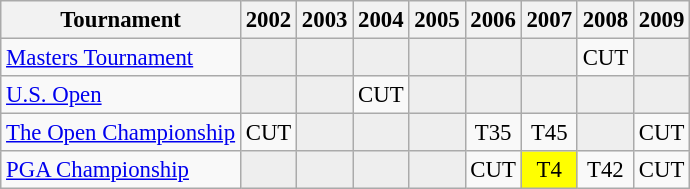<table class="wikitable" style="font-size:95%;text-align:center;">
<tr>
<th>Tournament</th>
<th>2002</th>
<th>2003</th>
<th>2004</th>
<th>2005</th>
<th>2006</th>
<th>2007</th>
<th>2008</th>
<th>2009</th>
</tr>
<tr>
<td align=left><a href='#'>Masters Tournament</a></td>
<td style="background:#eeeeee;"></td>
<td style="background:#eeeeee;"></td>
<td style="background:#eeeeee;"></td>
<td style="background:#eeeeee;"></td>
<td style="background:#eeeeee;"></td>
<td style="background:#eeeeee;"></td>
<td>CUT</td>
<td style="background:#eeeeee;"></td>
</tr>
<tr>
<td align=left><a href='#'>U.S. Open</a></td>
<td style="background:#eeeeee;"></td>
<td style="background:#eeeeee;"></td>
<td>CUT</td>
<td style="background:#eeeeee;"></td>
<td style="background:#eeeeee;"></td>
<td style="background:#eeeeee;"></td>
<td style="background:#eeeeee;"></td>
<td style="background:#eeeeee;"></td>
</tr>
<tr>
<td align=left><a href='#'>The Open Championship</a></td>
<td>CUT</td>
<td style="background:#eeeeee;"></td>
<td style="background:#eeeeee;"></td>
<td style="background:#eeeeee;"></td>
<td>T35</td>
<td>T45</td>
<td style="background:#eeeeee;"></td>
<td>CUT</td>
</tr>
<tr>
<td align=left><a href='#'>PGA Championship</a></td>
<td style="background:#eeeeee;"></td>
<td style="background:#eeeeee;"></td>
<td style="background:#eeeeee;"></td>
<td style="background:#eeeeee;"></td>
<td>CUT</td>
<td style="background:yellow;">T4</td>
<td>T42</td>
<td>CUT</td>
</tr>
</table>
